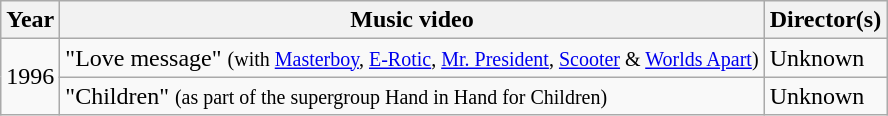<table class="wikitable">
<tr>
<th>Year</th>
<th>Music video</th>
<th>Director(s)</th>
</tr>
<tr>
<td rowspan="2">1996</td>
<td>"Love message" <small>(with <a href='#'>Masterboy</a>, <a href='#'>E-Rotic</a>, <a href='#'>Mr. President</a>, <a href='#'>Scooter</a> & <a href='#'>Worlds Apart</a>)</small></td>
<td>Unknown</td>
</tr>
<tr>
<td>"Children" <small>(as part of the supergroup Hand in Hand for Children)</small></td>
<td>Unknown</td>
</tr>
</table>
